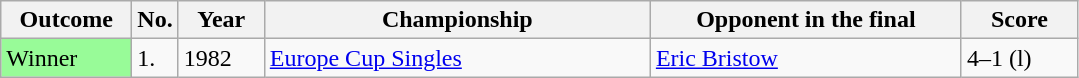<table class="sortable wikitable">
<tr>
<th width="80">Outcome</th>
<th width="20">No.</th>
<th width="50">Year</th>
<th style="width:250px;">Championship</th>
<th style="width:200px;">Opponent in the final</th>
<th width="70">Score</th>
</tr>
<tr>
<td style="background:#98FB98">Winner</td>
<td>1.</td>
<td>1982</td>
<td><a href='#'>Europe Cup Singles</a></td>
<td> <a href='#'>Eric Bristow</a></td>
<td>4–1 (l)</td>
</tr>
</table>
